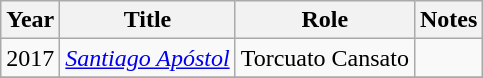<table class="wikitable sortable">
<tr>
<th>Year</th>
<th>Title</th>
<th>Role</th>
<th>Notes</th>
</tr>
<tr>
<td>2017</td>
<td><em><a href='#'>Santiago Apóstol</a></em></td>
<td>Torcuato Cansato</td>
<td></td>
</tr>
<tr>
</tr>
</table>
